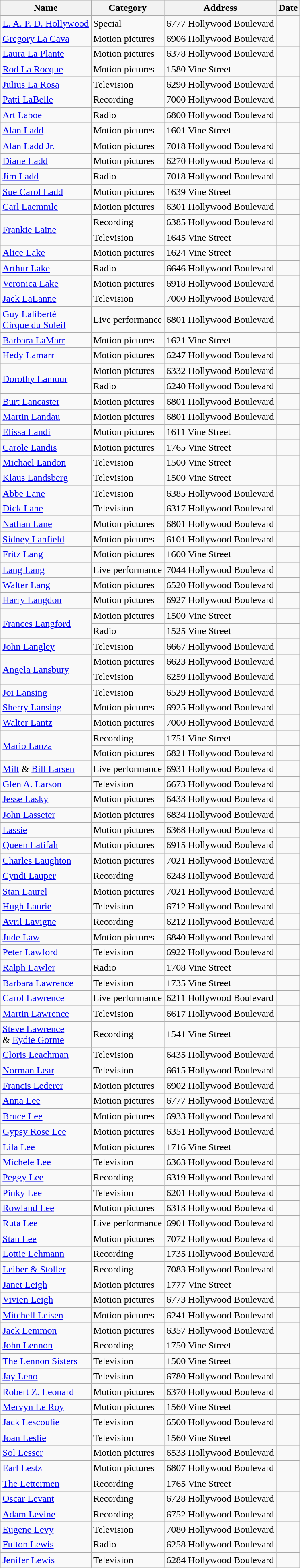<table class="wikitable sortable" style="font-size: 100%;">
<tr>
<th>Name</th>
<th>Category</th>
<th>Address</th>
<th>Date</th>
</tr>
<tr>
<td><a href='#'>L. A. P. D. Hollywood</a></td>
<td>Special</td>
<td>6777 Hollywood Boulevard</td>
<td></td>
</tr>
<tr>
<td><a href='#'>Gregory La Cava</a></td>
<td>Motion pictures</td>
<td>6906 Hollywood Boulevard</td>
<td></td>
</tr>
<tr>
<td><a href='#'>Laura La Plante</a></td>
<td>Motion pictures</td>
<td>6378 Hollywood Boulevard</td>
<td></td>
</tr>
<tr>
<td><a href='#'>Rod La Rocque</a></td>
<td>Motion pictures</td>
<td>1580 Vine Street</td>
<td></td>
</tr>
<tr>
<td><a href='#'>Julius La Rosa</a></td>
<td>Television</td>
<td>6290 Hollywood Boulevard</td>
<td></td>
</tr>
<tr>
<td><a href='#'>Patti LaBelle</a></td>
<td>Recording</td>
<td>7000 Hollywood Boulevard</td>
<td></td>
</tr>
<tr>
<td><a href='#'>Art Laboe</a></td>
<td>Radio</td>
<td>6800 Hollywood Boulevard</td>
<td></td>
</tr>
<tr>
<td><a href='#'>Alan Ladd</a></td>
<td>Motion pictures</td>
<td>1601 Vine Street</td>
<td></td>
</tr>
<tr>
<td><a href='#'>Alan Ladd Jr.</a></td>
<td>Motion pictures</td>
<td>7018 Hollywood Boulevard</td>
<td></td>
</tr>
<tr>
<td><a href='#'>Diane Ladd</a></td>
<td>Motion pictures</td>
<td>6270 Hollywood Boulevard</td>
<td></td>
</tr>
<tr>
<td><a href='#'>Jim Ladd</a></td>
<td>Radio</td>
<td>7018 Hollywood Boulevard</td>
<td></td>
</tr>
<tr>
<td><a href='#'>Sue Carol Ladd</a></td>
<td>Motion pictures</td>
<td>1639 Vine Street</td>
<td></td>
</tr>
<tr>
<td><a href='#'>Carl Laemmle</a></td>
<td>Motion pictures</td>
<td>6301 Hollywood Boulevard</td>
<td></td>
</tr>
<tr>
<td rowspan="2"><a href='#'>Frankie Laine</a></td>
<td>Recording</td>
<td>6385 Hollywood Boulevard</td>
<td></td>
</tr>
<tr>
<td>Television</td>
<td>1645 Vine Street</td>
<td></td>
</tr>
<tr>
<td><a href='#'>Alice Lake</a></td>
<td>Motion pictures</td>
<td>1624 Vine Street</td>
<td></td>
</tr>
<tr>
<td><a href='#'>Arthur Lake</a></td>
<td>Radio</td>
<td>6646 Hollywood Boulevard</td>
<td></td>
</tr>
<tr>
<td><a href='#'>Veronica Lake</a></td>
<td>Motion pictures</td>
<td>6918 Hollywood Boulevard</td>
<td></td>
</tr>
<tr>
<td><a href='#'>Jack LaLanne</a></td>
<td>Television</td>
<td>7000 Hollywood Boulevard</td>
<td></td>
</tr>
<tr>
<td><a href='#'>Guy Laliberté</a><br><a href='#'>Cirque du Soleil</a></td>
<td>Live performance</td>
<td>6801 Hollywood Boulevard</td>
<td></td>
</tr>
<tr>
<td><a href='#'>Barbara LaMarr</a></td>
<td>Motion pictures</td>
<td>1621 Vine Street</td>
<td></td>
</tr>
<tr>
<td><a href='#'>Hedy Lamarr</a></td>
<td>Motion pictures</td>
<td>6247 Hollywood Boulevard</td>
<td></td>
</tr>
<tr>
<td rowspan="2"><a href='#'>Dorothy Lamour</a></td>
<td>Motion pictures</td>
<td>6332 Hollywood Boulevard</td>
<td></td>
</tr>
<tr>
<td>Radio</td>
<td>6240 Hollywood Boulevard</td>
<td></td>
</tr>
<tr>
<td><a href='#'>Burt Lancaster</a></td>
<td>Motion pictures</td>
<td>6801 Hollywood Boulevard</td>
<td></td>
</tr>
<tr>
<td><a href='#'>Martin Landau</a></td>
<td>Motion pictures</td>
<td>6801 Hollywood Boulevard</td>
<td></td>
</tr>
<tr>
<td><a href='#'>Elissa Landi</a></td>
<td>Motion pictures</td>
<td>1611 Vine Street</td>
<td></td>
</tr>
<tr>
<td><a href='#'>Carole Landis</a></td>
<td>Motion pictures</td>
<td>1765 Vine Street</td>
<td></td>
</tr>
<tr>
<td><a href='#'>Michael Landon</a></td>
<td>Television</td>
<td>1500 Vine Street</td>
<td></td>
</tr>
<tr>
<td><a href='#'>Klaus Landsberg</a></td>
<td>Television</td>
<td>1500 Vine Street</td>
<td></td>
</tr>
<tr>
<td><a href='#'>Abbe Lane</a></td>
<td>Television</td>
<td>6385 Hollywood Boulevard</td>
<td></td>
</tr>
<tr>
<td><a href='#'>Dick Lane</a></td>
<td>Television</td>
<td>6317 Hollywood Boulevard</td>
<td></td>
</tr>
<tr>
<td><a href='#'>Nathan Lane</a></td>
<td>Motion pictures</td>
<td>6801 Hollywood Boulevard</td>
<td></td>
</tr>
<tr>
<td><a href='#'>Sidney Lanfield</a></td>
<td>Motion pictures</td>
<td>6101 Hollywood Boulevard</td>
<td></td>
</tr>
<tr>
<td><a href='#'>Fritz Lang</a></td>
<td>Motion pictures</td>
<td>1600 Vine Street</td>
<td></td>
</tr>
<tr>
<td><a href='#'>Lang Lang</a></td>
<td>Live performance</td>
<td>7044 Hollywood Boulevard</td>
<td></td>
</tr>
<tr>
<td><a href='#'>Walter Lang</a></td>
<td>Motion pictures</td>
<td>6520 Hollywood Boulevard</td>
<td></td>
</tr>
<tr>
<td><a href='#'>Harry Langdon</a></td>
<td>Motion pictures</td>
<td>6927 Hollywood Boulevard</td>
<td></td>
</tr>
<tr>
<td rowspan="2"><a href='#'>Frances Langford</a></td>
<td>Motion pictures</td>
<td>1500 Vine Street</td>
<td></td>
</tr>
<tr>
<td>Radio</td>
<td>1525 Vine Street</td>
<td></td>
</tr>
<tr>
<td><a href='#'>John Langley</a></td>
<td>Television</td>
<td>6667 Hollywood Boulevard</td>
<td></td>
</tr>
<tr>
<td rowspan="2"><a href='#'>Angela Lansbury</a></td>
<td>Motion pictures</td>
<td>6623 Hollywood Boulevard</td>
<td></td>
</tr>
<tr>
<td>Television</td>
<td>6259 Hollywood Boulevard</td>
<td></td>
</tr>
<tr>
<td><a href='#'>Joi Lansing</a></td>
<td>Television</td>
<td>6529 Hollywood Boulevard</td>
<td></td>
</tr>
<tr>
<td><a href='#'>Sherry Lansing</a></td>
<td>Motion pictures</td>
<td>6925 Hollywood Boulevard</td>
<td></td>
</tr>
<tr>
<td><a href='#'>Walter Lantz</a></td>
<td>Motion pictures</td>
<td>7000 Hollywood Boulevard</td>
<td></td>
</tr>
<tr>
<td rowspan="2"><a href='#'>Mario Lanza</a></td>
<td>Recording</td>
<td>1751 Vine Street</td>
<td></td>
</tr>
<tr>
<td>Motion pictures</td>
<td>6821 Hollywood Boulevard</td>
<td></td>
</tr>
<tr>
<td><a href='#'>Milt</a> & <a href='#'>Bill Larsen</a></td>
<td>Live performance</td>
<td>6931 Hollywood Boulevard</td>
<td></td>
</tr>
<tr>
<td><a href='#'>Glen A. Larson</a></td>
<td>Television</td>
<td>6673 Hollywood Boulevard</td>
<td></td>
</tr>
<tr>
<td><a href='#'>Jesse Lasky</a></td>
<td>Motion pictures</td>
<td>6433 Hollywood Boulevard</td>
<td></td>
</tr>
<tr>
<td><a href='#'>John Lasseter</a></td>
<td>Motion pictures</td>
<td>6834 Hollywood Boulevard</td>
<td></td>
</tr>
<tr>
<td><a href='#'>Lassie</a></td>
<td>Motion pictures</td>
<td>6368 Hollywood Boulevard</td>
<td></td>
</tr>
<tr>
<td><a href='#'>Queen Latifah</a></td>
<td>Motion pictures</td>
<td>6915 Hollywood Boulevard</td>
<td></td>
</tr>
<tr>
<td><a href='#'>Charles Laughton</a></td>
<td>Motion pictures</td>
<td>7021 Hollywood Boulevard</td>
<td></td>
</tr>
<tr>
<td><a href='#'>Cyndi Lauper</a></td>
<td>Recording</td>
<td>6243 Hollywood Boulevard</td>
<td></td>
</tr>
<tr>
<td><a href='#'>Stan Laurel</a></td>
<td>Motion pictures</td>
<td>7021 Hollywood Boulevard</td>
<td></td>
</tr>
<tr>
<td><a href='#'>Hugh Laurie</a></td>
<td>Television</td>
<td>6712 Hollywood Boulevard</td>
<td></td>
</tr>
<tr>
<td><a href='#'>Avril Lavigne</a></td>
<td>Recording</td>
<td>6212 Hollywood Boulevard</td>
<td></td>
</tr>
<tr>
<td><a href='#'>Jude Law</a></td>
<td>Motion pictures</td>
<td>6840 Hollywood Boulevard</td>
<td></td>
</tr>
<tr>
<td><a href='#'>Peter Lawford</a></td>
<td>Television</td>
<td>6922 Hollywood Boulevard</td>
<td></td>
</tr>
<tr>
<td><a href='#'>Ralph Lawler</a></td>
<td>Radio</td>
<td>1708 Vine Street</td>
<td></td>
</tr>
<tr>
<td><a href='#'>Barbara Lawrence</a></td>
<td>Television</td>
<td>1735 Vine Street</td>
<td></td>
</tr>
<tr>
<td><a href='#'>Carol Lawrence</a></td>
<td>Live performance</td>
<td>6211 Hollywood Boulevard</td>
<td></td>
</tr>
<tr>
<td><a href='#'>Martin Lawrence</a></td>
<td>Television</td>
<td>6617 Hollywood Boulevard</td>
<td></td>
</tr>
<tr>
<td><a href='#'>Steve Lawrence</a><br>& <a href='#'>Eydie Gorme</a></td>
<td>Recording</td>
<td>1541 Vine Street</td>
<td></td>
</tr>
<tr>
<td><a href='#'>Cloris Leachman</a></td>
<td>Television</td>
<td>6435 Hollywood Boulevard</td>
<td></td>
</tr>
<tr>
<td><a href='#'>Norman Lear</a></td>
<td>Television</td>
<td>6615 Hollywood Boulevard</td>
<td></td>
</tr>
<tr>
<td><a href='#'>Francis Lederer</a></td>
<td>Motion pictures</td>
<td>6902 Hollywood Boulevard</td>
<td></td>
</tr>
<tr>
<td><a href='#'>Anna Lee</a></td>
<td>Motion pictures</td>
<td>6777 Hollywood Boulevard</td>
<td></td>
</tr>
<tr>
<td><a href='#'>Bruce Lee</a></td>
<td>Motion pictures</td>
<td>6933 Hollywood Boulevard</td>
<td></td>
</tr>
<tr>
<td><a href='#'>Gypsy Rose Lee</a></td>
<td>Motion pictures</td>
<td>6351 Hollywood Boulevard</td>
<td></td>
</tr>
<tr>
<td><a href='#'>Lila Lee</a></td>
<td>Motion pictures</td>
<td>1716 Vine Street</td>
<td></td>
</tr>
<tr>
<td><a href='#'>Michele Lee</a></td>
<td>Television</td>
<td>6363 Hollywood Boulevard</td>
<td></td>
</tr>
<tr>
<td><a href='#'>Peggy Lee</a></td>
<td>Recording</td>
<td>6319 Hollywood Boulevard</td>
<td></td>
</tr>
<tr>
<td><a href='#'>Pinky Lee</a></td>
<td>Television</td>
<td>6201 Hollywood Boulevard</td>
<td></td>
</tr>
<tr>
<td><a href='#'>Rowland Lee</a></td>
<td>Motion pictures</td>
<td>6313 Hollywood Boulevard</td>
<td></td>
</tr>
<tr>
<td><a href='#'>Ruta Lee</a></td>
<td>Live performance</td>
<td>6901 Hollywood Boulevard</td>
<td></td>
</tr>
<tr>
<td><a href='#'>Stan Lee</a></td>
<td>Motion pictures</td>
<td>7072 Hollywood Boulevard</td>
<td></td>
</tr>
<tr>
<td><a href='#'>Lottie Lehmann</a></td>
<td>Recording</td>
<td>1735 Hollywood Boulevard</td>
<td></td>
</tr>
<tr>
<td><a href='#'>Leiber & Stoller</a></td>
<td>Recording</td>
<td>7083 Hollywood Boulevard</td>
<td></td>
</tr>
<tr>
<td><a href='#'>Janet Leigh</a></td>
<td>Motion pictures</td>
<td>1777 Vine Street</td>
<td></td>
</tr>
<tr>
<td><a href='#'>Vivien Leigh</a></td>
<td>Motion pictures</td>
<td>6773 Hollywood Boulevard</td>
<td></td>
</tr>
<tr>
<td><a href='#'>Mitchell Leisen</a></td>
<td>Motion pictures</td>
<td>6241 Hollywood Boulevard</td>
<td></td>
</tr>
<tr>
<td><a href='#'>Jack Lemmon</a></td>
<td>Motion pictures</td>
<td>6357 Hollywood Boulevard</td>
<td></td>
</tr>
<tr>
<td><a href='#'>John Lennon</a></td>
<td>Recording</td>
<td>1750 Vine Street</td>
<td></td>
</tr>
<tr>
<td><a href='#'>The Lennon Sisters</a></td>
<td>Television</td>
<td>1500 Vine Street</td>
<td></td>
</tr>
<tr>
<td><a href='#'>Jay Leno</a></td>
<td>Television</td>
<td>6780 Hollywood Boulevard</td>
<td></td>
</tr>
<tr>
<td><a href='#'>Robert Z. Leonard</a></td>
<td>Motion pictures</td>
<td>6370 Hollywood Boulevard</td>
<td></td>
</tr>
<tr>
<td><a href='#'>Mervyn Le Roy</a></td>
<td>Motion pictures</td>
<td>1560 Vine Street</td>
<td></td>
</tr>
<tr>
<td><a href='#'>Jack Lescoulie</a></td>
<td>Television</td>
<td>6500 Hollywood Boulevard</td>
<td></td>
</tr>
<tr>
<td><a href='#'>Joan Leslie</a></td>
<td>Television</td>
<td>1560 Vine Street</td>
<td></td>
</tr>
<tr>
<td><a href='#'>Sol Lesser</a></td>
<td>Motion pictures</td>
<td>6533 Hollywood Boulevard</td>
<td></td>
</tr>
<tr>
<td><a href='#'>Earl Lestz</a></td>
<td>Motion pictures</td>
<td>6807 Hollywood Boulevard</td>
<td></td>
</tr>
<tr>
<td><a href='#'>The Lettermen</a></td>
<td>Recording</td>
<td>1765 Vine Street</td>
<td></td>
</tr>
<tr>
<td><a href='#'>Oscar Levant</a></td>
<td>Recording</td>
<td>6728 Hollywood Boulevard</td>
<td></td>
</tr>
<tr>
<td><a href='#'>Adam Levine</a></td>
<td>Recording</td>
<td>6752 Hollywood Boulevard</td>
<td></td>
</tr>
<tr>
<td><a href='#'>Eugene Levy</a></td>
<td>Television</td>
<td>7080 Hollywood Boulevard</td>
<td></td>
</tr>
<tr>
<td><a href='#'>Fulton Lewis</a></td>
<td>Radio</td>
<td>6258 Hollywood Boulevard</td>
<td></td>
</tr>
<tr>
<td><a href='#'>Jenifer Lewis</a></td>
<td>Television</td>
<td>6284 Hollywood Boulevard</td>
<td></td>
</tr>
</table>
